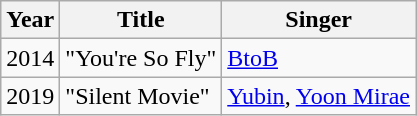<table class="wikitable">
<tr>
<th>Year</th>
<th>Title</th>
<th>Singer</th>
</tr>
<tr>
<td>2014</td>
<td>"You're So Fly"</td>
<td><a href='#'>BtoB</a></td>
</tr>
<tr>
<td>2019</td>
<td>"Silent Movie"</td>
<td><a href='#'>Yubin</a>, <a href='#'>Yoon Mirae</a></td>
</tr>
</table>
